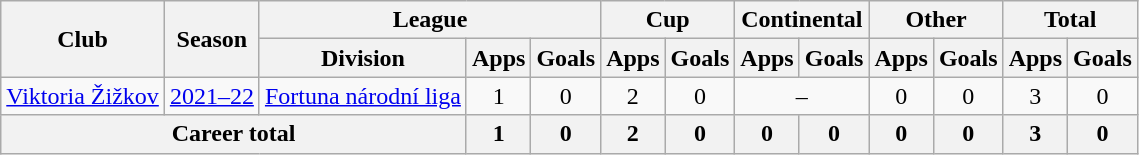<table class="wikitable" style="text-align: center">
<tr>
<th rowspan="2">Club</th>
<th rowspan="2">Season</th>
<th colspan="3">League</th>
<th colspan="2">Cup</th>
<th colspan="2">Continental</th>
<th colspan="2">Other</th>
<th colspan="2">Total</th>
</tr>
<tr>
<th>Division</th>
<th>Apps</th>
<th>Goals</th>
<th>Apps</th>
<th>Goals</th>
<th>Apps</th>
<th>Goals</th>
<th>Apps</th>
<th>Goals</th>
<th>Apps</th>
<th>Goals</th>
</tr>
<tr>
<td><a href='#'>Viktoria Žižkov</a></td>
<td><a href='#'>2021–22</a></td>
<td><a href='#'>Fortuna národní liga</a></td>
<td>1</td>
<td>0</td>
<td>2</td>
<td>0</td>
<td colspan="2">–</td>
<td>0</td>
<td>0</td>
<td>3</td>
<td>0</td>
</tr>
<tr>
<th colspan="3"><strong>Career total</strong></th>
<th>1</th>
<th>0</th>
<th>2</th>
<th>0</th>
<th>0</th>
<th>0</th>
<th>0</th>
<th>0</th>
<th>3</th>
<th>0</th>
</tr>
</table>
